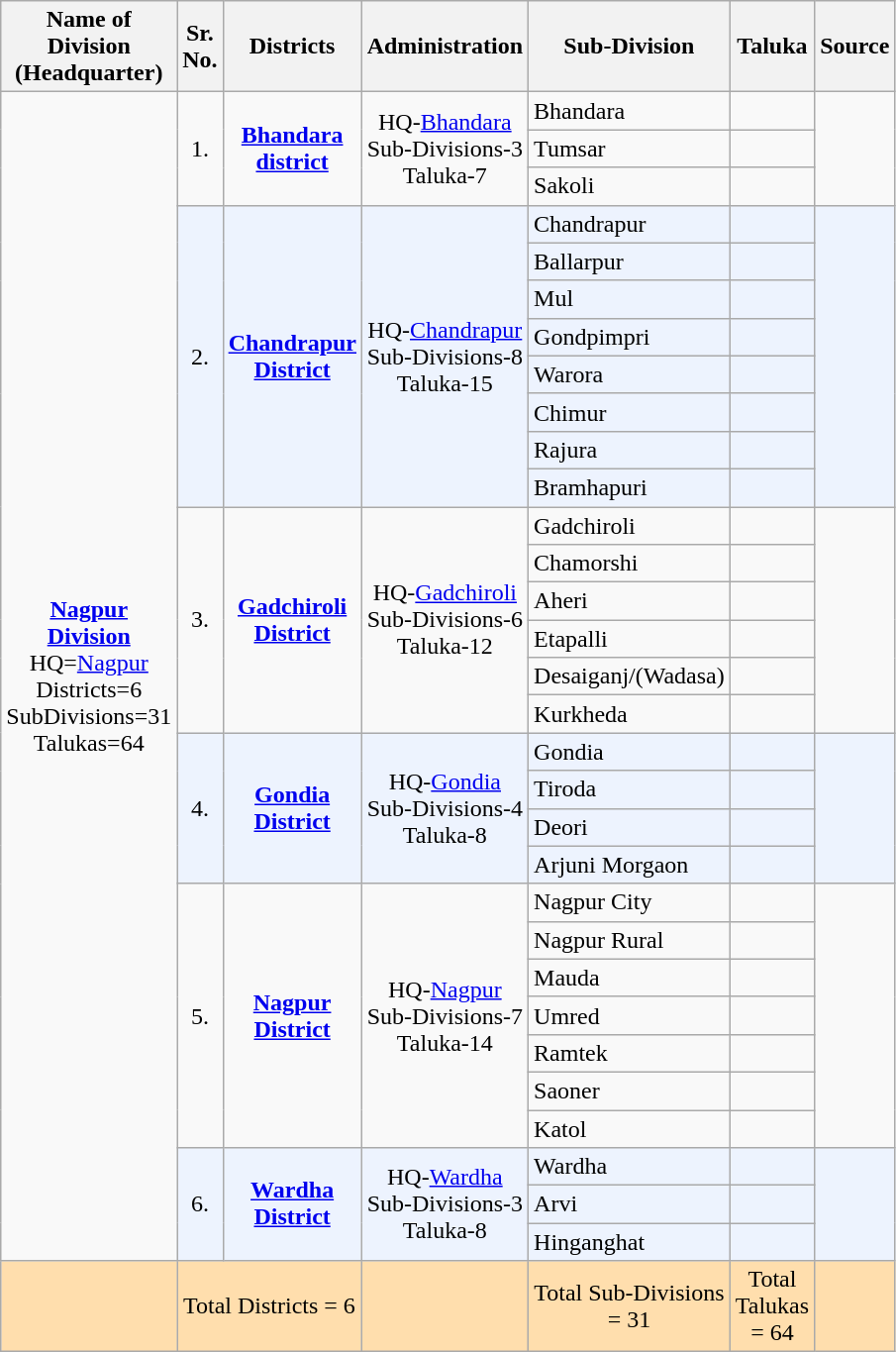<table class=wikitable style="text-align:left" width=570px>
<tr>
<th>Name of Division<br>(Headquarter)</th>
<th>Sr. No.</th>
<th>Districts</th>
<th>Administration</th>
<th>Sub-Division</th>
<th>Taluka</th>
<th>Source</th>
</tr>
<tr>
<td rowspan = 31 align = center><strong><a href='#'>Nagpur Division</a></strong> <br> HQ=<a href='#'>Nagpur</a> <br> Districts=6 <br> SubDivisions=31 <br> Talukas=64</td>
<td rowspan = 3 align = center>1.</td>
<td rowspan = 3 align = center><strong><a href='#'>Bhandara district</a></strong></td>
<td rowspan = 3 align = center>HQ-<a href='#'>Bhandara</a> <br> Sub-Divisions-3 <br> Taluka-7</td>
<td>Bhandara</td>
<td></td>
<td rowspan = 3 align = center></td>
</tr>
<tr>
<td>Tumsar</td>
<td></td>
</tr>
<tr>
<td>Sakoli</td>
<td></td>
</tr>
<tr bgcolor=#edf3fe>
<td rowspan = 8 align = center>2.</td>
<td rowspan = 8 align = center><strong><a href='#'>Chandrapur District</a></strong></td>
<td rowspan = 8 align = center>HQ-<a href='#'>Chandrapur</a> <br> Sub-Divisions-8 <br> Taluka-15</td>
<td>Chandrapur</td>
<td></td>
<td rowspan = 8 align = center></td>
</tr>
<tr bgcolor=#edf3fe>
<td>Ballarpur</td>
<td></td>
</tr>
<tr bgcolor=#edf3fe>
<td>Mul</td>
<td></td>
</tr>
<tr bgcolor=#edf3fe>
<td>Gondpimpri</td>
<td></td>
</tr>
<tr bgcolor=#edf3fe>
<td>Warora</td>
<td></td>
</tr>
<tr bgcolor=#edf3fe>
<td>Chimur</td>
<td></td>
</tr>
<tr bgcolor=#edf3fe>
<td>Rajura</td>
<td></td>
</tr>
<tr bgcolor=#edf3fe>
<td>Bramhapuri</td>
<td></td>
</tr>
<tr>
<td rowspan = 6 align = center>3.</td>
<td rowspan = 6 align = center><strong><a href='#'>Gadchiroli District</a></strong></td>
<td rowspan = 6 align = center>HQ-<a href='#'>Gadchiroli</a> <br> Sub-Divisions-6 <br> Taluka-12</td>
<td>Gadchiroli</td>
<td></td>
<td rowspan = 6 align = center></td>
</tr>
<tr>
<td>Chamorshi</td>
<td></td>
</tr>
<tr>
<td>Aheri</td>
<td></td>
</tr>
<tr>
<td>Etapalli</td>
<td></td>
</tr>
<tr>
<td>Desaiganj/(Wadasa)</td>
<td></td>
</tr>
<tr>
<td>Kurkheda</td>
<td></td>
</tr>
<tr bgcolor=#edf3fe>
<td rowspan = 4 align = center>4.</td>
<td rowspan = 4 align = center><strong><a href='#'>Gondia District</a></strong></td>
<td rowspan = 4 align = center>HQ-<a href='#'>Gondia</a> <br> Sub-Divisions-4 <br> Taluka-8</td>
<td>Gondia</td>
<td></td>
<td rowspan = 4 align = center></td>
</tr>
<tr bgcolor=#edf3fe>
<td>Tiroda</td>
<td></td>
</tr>
<tr bgcolor=#edf3fe>
<td>Deori</td>
<td></td>
</tr>
<tr bgcolor=#edf3fe>
<td>Arjuni Morgaon</td>
<td></td>
</tr>
<tr>
<td rowspan = 7 align = center>5.</td>
<td rowspan = 7 align = center><strong><a href='#'>Nagpur District</a></strong></td>
<td rowspan = 7 align = center>HQ-<a href='#'>Nagpur</a> <br> Sub-Divisions-7 <br> Taluka-14</td>
<td>Nagpur City</td>
<td></td>
<td rowspan = 7 align = center></td>
</tr>
<tr>
<td>Nagpur Rural</td>
<td></td>
</tr>
<tr>
<td>Mauda</td>
<td></td>
</tr>
<tr>
<td>Umred</td>
<td></td>
</tr>
<tr>
<td>Ramtek</td>
<td></td>
</tr>
<tr>
<td>Saoner</td>
<td></td>
</tr>
<tr>
<td>Katol</td>
<td></td>
</tr>
<tr bgcolor=#edf3fe>
<td rowspan = 3 align = center>6.</td>
<td rowspan = 3 align = center><strong><a href='#'>Wardha District</a></strong></td>
<td rowspan = 3 align = center>HQ-<a href='#'>Wardha</a> <br> Sub-Divisions-3 <br> Taluka-8</td>
<td>Wardha</td>
<td></td>
<td rowspan = 3 align = center></td>
</tr>
<tr bgcolor=#edf3fe>
<td>Arvi</td>
<td></td>
</tr>
<tr bgcolor=#edf3fe>
<td>Hinganghat</td>
<td></td>
</tr>
<tr>
<td colspan = 1 align = center style="background: #ffdead;"></td>
<td colspan = 2 align = center style="background: #ffdead;">Total Districts = 6</td>
<td colspan = 1 align = center style="background: #ffdead;"></td>
<td colspan = 1 align = center style="background: #ffdead;">Total Sub-Divisions = 31</td>
<td colspan = 1 align = center style="background: #ffdead;">Total Talukas = 64</td>
<td colspan = 1 align = center style="background: #ffdead;"></td>
</tr>
</table>
